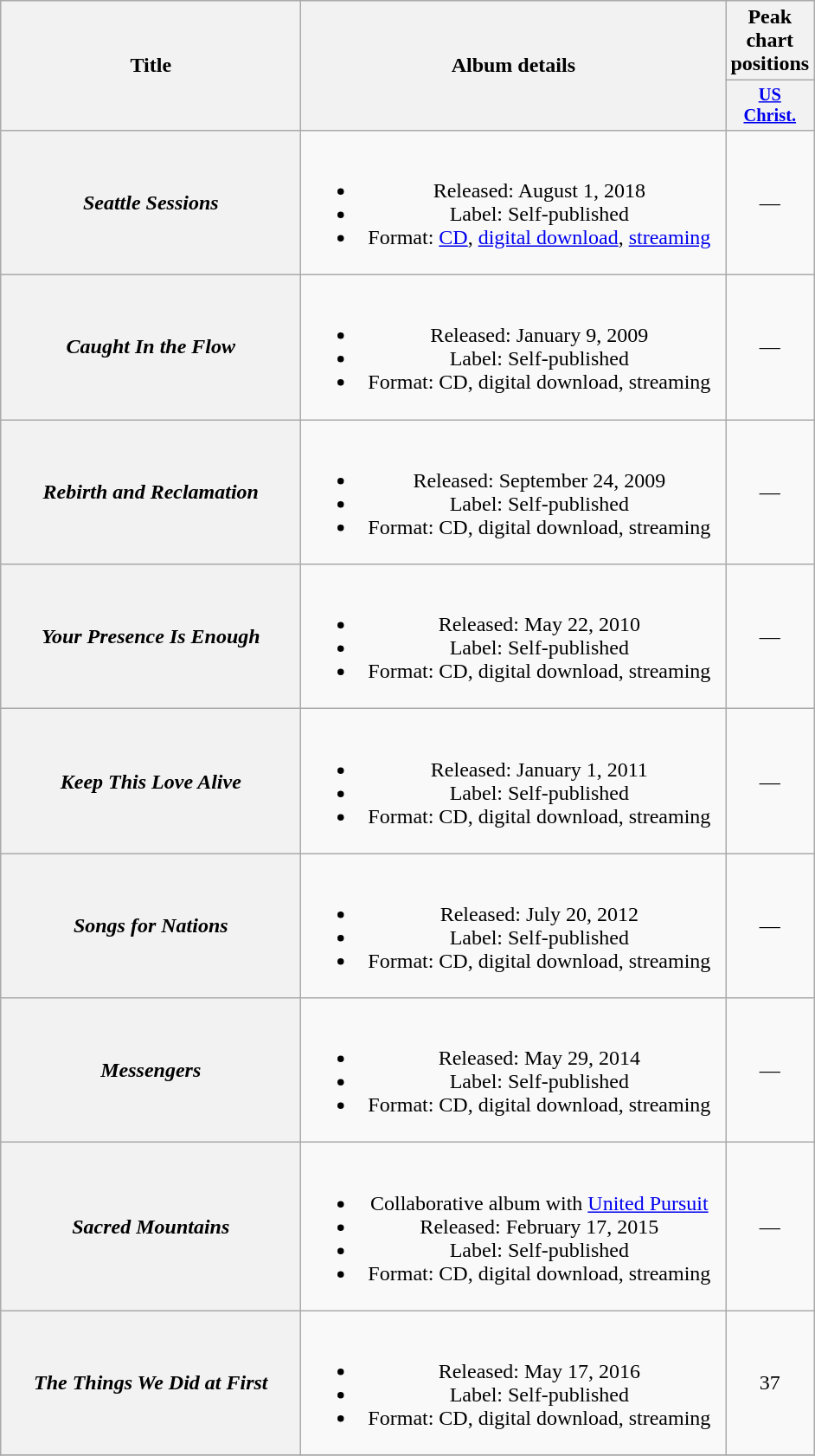<table class="wikitable plainrowheaders" style="text-align:center;">
<tr>
<th scope="col" rowspan="2" style="width:14em;">Title</th>
<th scope="col" rowspan="2" style="width:20em;">Album details</th>
<th scope="col" colspan="1">Peak chart positions</th>
</tr>
<tr>
<th scope="col" style="width:3em;font-size:85%;"><a href='#'>US<br>Christ.</a><br></th>
</tr>
<tr>
<th scope="row"><em>Seattle Sessions</em></th>
<td><br><ul><li>Released: August 1, 2018</li><li>Label: Self-published</li><li>Format: <a href='#'>CD</a>, <a href='#'>digital download</a>, <a href='#'>streaming</a></li></ul></td>
<td>—</td>
</tr>
<tr>
<th scope="row"><em>Caught In the Flow</em></th>
<td><br><ul><li>Released: January 9, 2009</li><li>Label: Self-published</li><li>Format: CD, digital download, streaming</li></ul></td>
<td>—</td>
</tr>
<tr>
<th scope="row"><em>Rebirth and Reclamation</em></th>
<td><br><ul><li>Released: September 24, 2009</li><li>Label: Self-published</li><li>Format: CD, digital download, streaming</li></ul></td>
<td>—</td>
</tr>
<tr>
<th scope="row"><em>Your Presence Is Enough</em></th>
<td><br><ul><li>Released: May 22, 2010</li><li>Label: Self-published</li><li>Format: CD, digital download, streaming</li></ul></td>
<td>—</td>
</tr>
<tr>
<th scope="row"><em>Keep This Love Alive</em></th>
<td><br><ul><li>Released: January 1, 2011</li><li>Label: Self-published</li><li>Format: CD, digital download, streaming</li></ul></td>
<td>—</td>
</tr>
<tr>
<th scope="row"><em>Songs for Nations</em></th>
<td><br><ul><li>Released: July 20, 2012</li><li>Label: Self-published</li><li>Format: CD, digital download, streaming</li></ul></td>
<td>—</td>
</tr>
<tr>
<th scope="row"><em>Messengers</em></th>
<td><br><ul><li>Released: May 29, 2014</li><li>Label: Self-published</li><li>Format: CD, digital download, streaming</li></ul></td>
<td>—</td>
</tr>
<tr>
<th scope="row"><em>Sacred Mountains</em></th>
<td><br><ul><li>Collaborative album with <a href='#'>United Pursuit</a></li><li>Released: February 17, 2015</li><li>Label: Self-published</li><li>Format: CD, digital download, streaming</li></ul></td>
<td>—</td>
</tr>
<tr>
<th scope="row"><em>The Things We Did at First</em></th>
<td><br><ul><li>Released: May 17, 2016</li><li>Label: Self-published</li><li>Format: CD, digital download, streaming</li></ul></td>
<td>37</td>
</tr>
<tr>
</tr>
</table>
